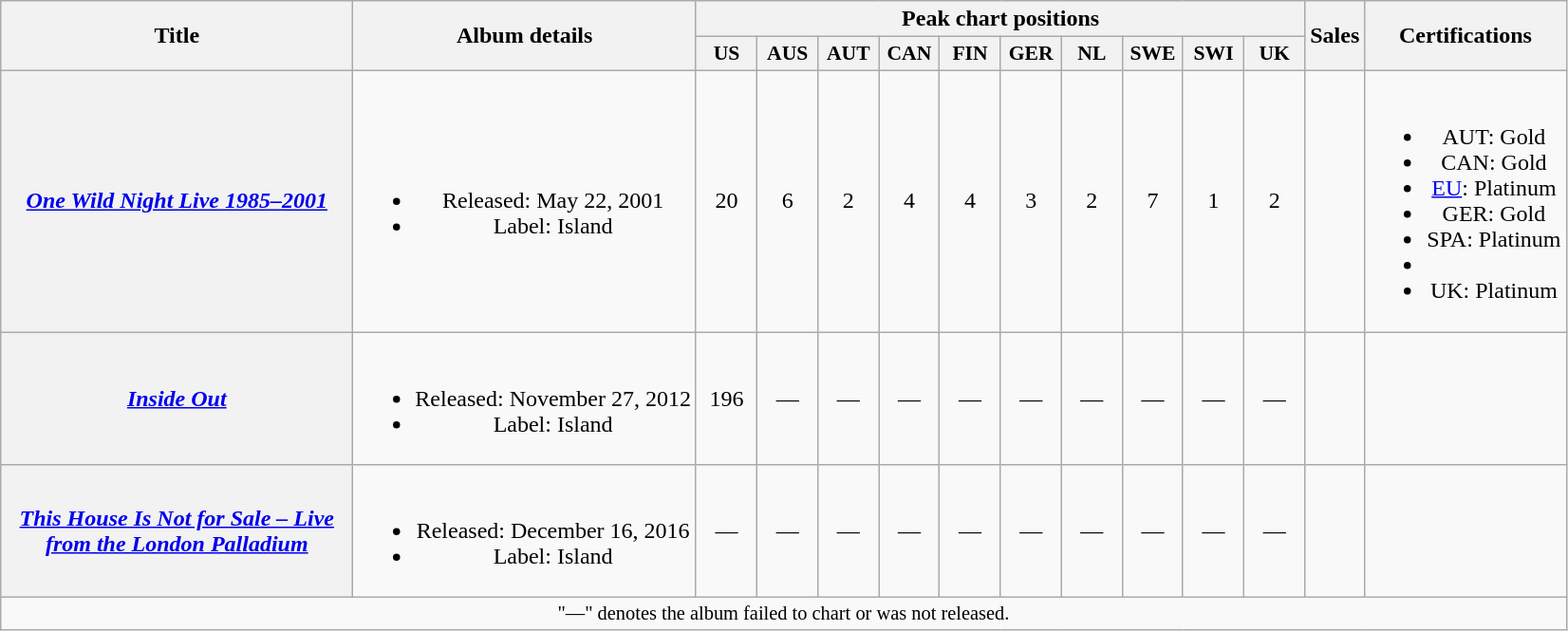<table class="wikitable plainrowheaders" style="text-align:center;">
<tr>
<th scope="col" rowspan="2" style="width:15em">Title</th>
<th scope="col" rowspan="2">Album details</th>
<th scope="col" colspan="10">Peak chart positions</th>
<th scope="col" rowspan="2">Sales</th>
<th scope="col" rowspan="2">Certifications</th>
</tr>
<tr>
<th scope="col" style="width:2.5em;font-size:90%;">US<br></th>
<th scope="col" style="width:2.5em;font-size:90%;">AUS<br></th>
<th scope="col" style="width:2.5em;font-size:90%;">AUT<br></th>
<th scope="col" style="width:2.5em;font-size:90%;">CAN<br></th>
<th scope="col" style="width:2.5em;font-size:90%;">FIN<br></th>
<th scope="col" style="width:2.5em;font-size:90%;">GER<br></th>
<th scope="col" style="width:2.5em;font-size:90%;">NL<br></th>
<th scope="col" style="width:2.5em;font-size:90%;">SWE<br></th>
<th scope="col" style="width:2.5em;font-size:90%;">SWI<br></th>
<th scope="col" style="width:2.5em;font-size:90%;">UK<br></th>
</tr>
<tr>
<th scope="row"><em><a href='#'>One Wild Night Live 1985–2001</a></em></th>
<td><br><ul><li>Released: May 22, 2001</li><li>Label: Island</li></ul></td>
<td>20</td>
<td>6</td>
<td>2</td>
<td>4</td>
<td>4</td>
<td>3</td>
<td>2</td>
<td>7</td>
<td>1</td>
<td>2</td>
<td></td>
<td><br><ul><li>AUT: Gold</li><li>CAN: Gold</li><li><a href='#'>EU</a>: Platinum</li><li>GER: Gold</li><li>SPA: Platinum</li><li></li><li>UK: Platinum</li></ul></td>
</tr>
<tr>
<th scope="row"><em><a href='#'>Inside Out</a></em></th>
<td><br><ul><li>Released: November 27, 2012</li><li>Label: Island</li></ul></td>
<td>196</td>
<td>—</td>
<td>—</td>
<td>—</td>
<td>—</td>
<td>—</td>
<td>—</td>
<td>—</td>
<td>—</td>
<td>—</td>
<td></td>
<td></td>
</tr>
<tr>
<th scope="row"><em><a href='#'>This House Is Not for Sale – Live from the London Palladium</a></em></th>
<td><br><ul><li>Released: December 16, 2016</li><li>Label: Island</li></ul></td>
<td>—</td>
<td>—</td>
<td>—</td>
<td>—</td>
<td>—</td>
<td>—</td>
<td>—</td>
<td>—</td>
<td>—</td>
<td>—</td>
<td></td>
<td></td>
</tr>
<tr>
<td colspan="15" style="font-size:85%">"—" denotes the album failed to chart or was not released.</td>
</tr>
</table>
